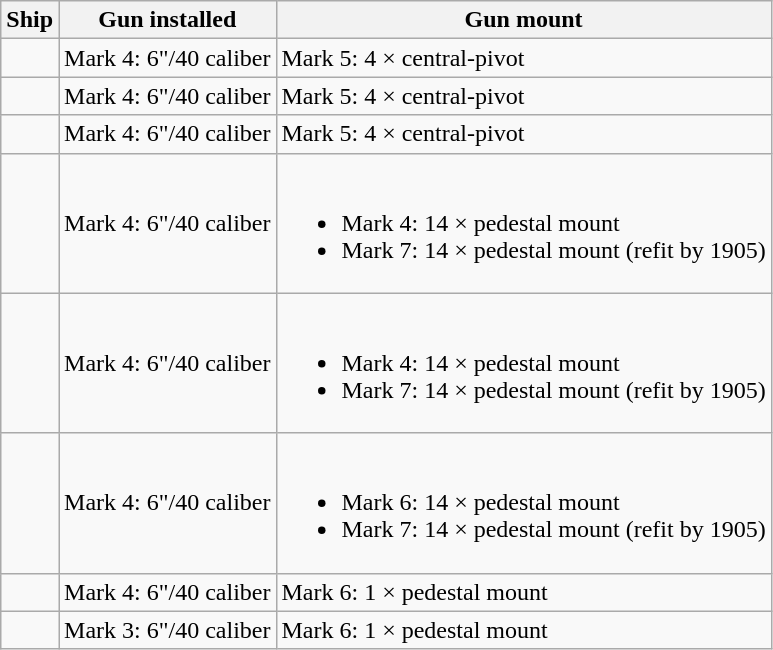<table class="wikitable">
<tr>
<th>Ship</th>
<th>Gun installed</th>
<th>Gun mount</th>
</tr>
<tr>
<td></td>
<td>Mark 4: 6"/40 caliber</td>
<td>Mark 5: 4 × central-pivot</td>
</tr>
<tr>
<td></td>
<td>Mark 4: 6"/40 caliber</td>
<td>Mark 5: 4 × central-pivot</td>
</tr>
<tr>
<td></td>
<td>Mark 4: 6"/40 caliber</td>
<td>Mark 5: 4 × central-pivot</td>
</tr>
<tr>
<td></td>
<td>Mark 4: 6"/40 caliber</td>
<td><br><ul><li>Mark 4: 14 × pedestal mount</li><li>Mark 7: 14 × pedestal mount (refit by 1905)</li></ul></td>
</tr>
<tr>
<td></td>
<td>Mark 4: 6"/40 caliber</td>
<td><br><ul><li>Mark 4: 14 × pedestal mount</li><li>Mark 7: 14 × pedestal mount (refit by 1905)</li></ul></td>
</tr>
<tr>
<td></td>
<td>Mark 4: 6"/40 caliber</td>
<td><br><ul><li>Mark 6: 14 × pedestal mount</li><li>Mark 7: 14 × pedestal mount (refit by 1905)</li></ul></td>
</tr>
<tr>
<td></td>
<td>Mark 4: 6"/40 caliber</td>
<td>Mark 6: 1 × pedestal mount</td>
</tr>
<tr>
<td></td>
<td>Mark 3: 6"/40 caliber</td>
<td>Mark 6: 1 × pedestal mount</td>
</tr>
</table>
